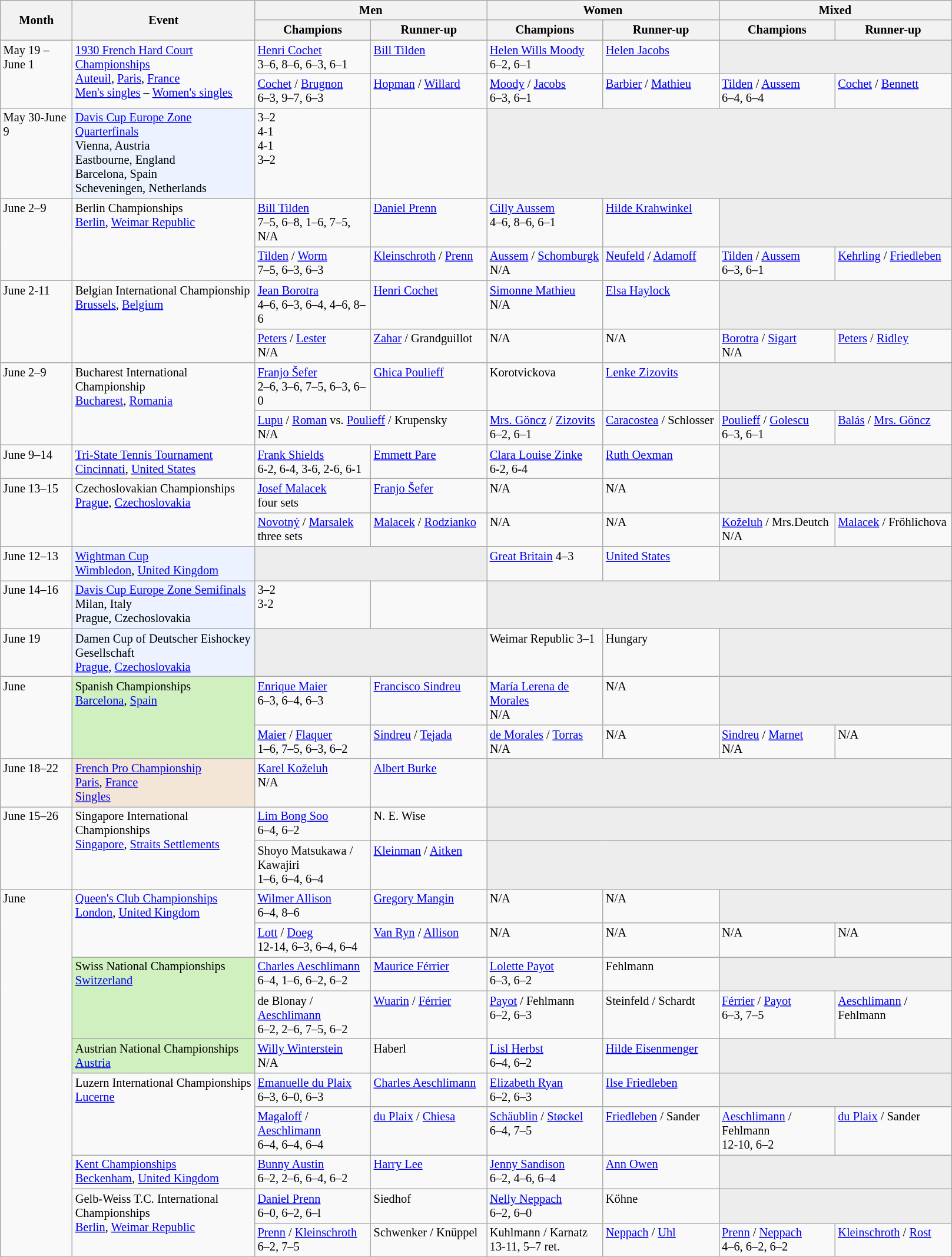<table class="wikitable" style="font-size:85%;">
<tr>
<th rowspan="2" style="width:75px;">Month</th>
<th rowspan="2" style="width:200px;">Event</th>
<th colspan="2" style="width:250px;">Men</th>
<th colspan="2" style="width:250px;">Women</th>
<th colspan="2" style="width:250px;">Mixed</th>
</tr>
<tr>
<th style="width:125px;">Champions</th>
<th style="width:125px;">Runner-up</th>
<th style="width:125px;">Champions</th>
<th style="width:125px;">Runner-up</th>
<th style="width:125px;">Champions</th>
<th style="width:125px;">Runner-up</th>
</tr>
<tr valign=top>
<td rowspan=2>May 19 – June 1</td>
<td rowspan=2><a href='#'>1930 French Hard Court Championships</a><br><a href='#'>Auteuil</a>, <a href='#'>Paris</a>, <a href='#'>France</a><br><a href='#'>Men's singles</a> – <a href='#'>Women's singles</a></td>
<td> <a href='#'>Henri Cochet</a><br>3–6, 8–6, 6–3, 6–1</td>
<td> <a href='#'>Bill Tilden</a></td>
<td> <a href='#'>Helen Wills Moody</a><br>6–2, 6–1</td>
<td> <a href='#'>Helen Jacobs</a></td>
<td style="background:#ededed;" colspan="2"></td>
</tr>
<tr valign=top>
<td> <a href='#'>Cochet</a> /  <a href='#'>Brugnon</a><br>6–3, 9–7, 6–3</td>
<td> <a href='#'>Hopman</a> /  <a href='#'>Willard</a></td>
<td> <a href='#'>Moody</a> /  <a href='#'>Jacobs</a><br>6–3, 6–1</td>
<td> <a href='#'>Barbier</a> /  <a href='#'>Mathieu</a></td>
<td> <a href='#'>Tilden</a> /  <a href='#'>Aussem</a><br>6–4, 6–4</td>
<td> <a href='#'>Cochet</a> /  <a href='#'>Bennett</a></td>
</tr>
<tr valign=top>
<td>May 30-June 9</td>
<td style="background:#ECF2FF;"><a href='#'>Davis Cup Europe Zone Quarterfinals</a><br>Vienna, Austria<br>Eastbourne, England<br>Barcelona, Spain<br>Scheveningen, Netherlands</td>
<td><strong></strong> 3–2<br><strong></strong> 4-1<br><strong></strong> 4-1<br><strong></strong> 3–2</td>
<td><br><br><br></td>
<td style="background:#ededed;" colspan="4"></td>
</tr>
<tr valign=top>
<td rowspan=2>June 2–9</td>
<td rowspan="2">Berlin Championships<br><a href='#'>Berlin</a>, <a href='#'>Weimar Republic</a></td>
<td> <a href='#'>Bill Tilden</a><br>7–5, 6–8, 1–6, 7–5, N/A</td>
<td> <a href='#'>Daniel Prenn</a></td>
<td> <a href='#'>Cilly Aussem</a><br>4–6, 8–6, 6–1</td>
<td> <a href='#'>Hilde Krahwinkel</a></td>
<td style="background:#ededed;" colspan="2"></td>
</tr>
<tr valign=top>
<td> <a href='#'>Tilden</a> /  <a href='#'>Worm</a><br>7–5, 6–3, 6–3</td>
<td> <a href='#'>Kleinschroth</a> /  <a href='#'>Prenn</a></td>
<td> <a href='#'>Aussem</a> /  <a href='#'>Schomburgk</a><br>N/A</td>
<td> <a href='#'>Neufeld</a> /  <a href='#'>Adamoff</a></td>
<td> <a href='#'>Tilden</a> /  <a href='#'>Aussem</a><br>6–3, 6–1</td>
<td> <a href='#'>Kehrling</a> /  <a href='#'>Friedleben</a></td>
</tr>
<tr valign=top>
<td rowspan=2>June 2-11</td>
<td rowspan="2">Belgian International Championship<br><a href='#'>Brussels</a>, <a href='#'>Belgium</a></td>
<td> <a href='#'>Jean Borotra</a><br>4–6, 6–3, 6–4, 4–6, 8–6</td>
<td> <a href='#'>Henri Cochet</a></td>
<td> <a href='#'>Simonne Mathieu</a><br>N/A</td>
<td> <a href='#'>Elsa Haylock</a></td>
<td style="background:#ededed;" colspan="2"></td>
</tr>
<tr valign=top>
<td> <a href='#'>Peters</a> /  <a href='#'>Lester</a><br>N/A</td>
<td> <a href='#'>Zahar</a> /  Grandguillot</td>
<td>N/A</td>
<td>N/A</td>
<td> <a href='#'>Borotra</a> /  <a href='#'>Sigart</a><br>N/A</td>
<td> <a href='#'>Peters</a> /  <a href='#'>Ridley</a></td>
</tr>
<tr valign=top>
<td rowspan=2>June 2–9</td>
<td rowspan="2">Bucharest International Championship<br><a href='#'>Bucharest</a>, <a href='#'>Romania</a></td>
<td> <a href='#'>Franjo Šefer</a><br>2–6, 3–6, 7–5, 6–3, 6–0</td>
<td> <a href='#'>Ghica Poulieff</a></td>
<td> Korotvickova<br></td>
<td> <a href='#'>Lenke Zizovits</a></td>
<td style="background:#ededed;" colspan="2"></td>
</tr>
<tr valign=top>
<td colspan="2"> <a href='#'>Lupu</a> /  <a href='#'>Roman</a> vs.  <a href='#'>Poulieff</a> / Krupensky<br>N/A</td>
<td> <a href='#'>Mrs. Göncz</a> /  <a href='#'>Zizovits</a><br>6–2, 6–1</td>
<td> <a href='#'>Caracostea</a> / Schlosser</td>
<td> <a href='#'>Poulieff</a> /  <a href='#'>Golescu</a><br>6–3, 6–1</td>
<td> <a href='#'>Balás</a> /  <a href='#'>Mrs. Göncz</a></td>
</tr>
<tr valign=top>
<td>June 9–14</td>
<td><a href='#'>Tri-State Tennis Tournament</a><br><a href='#'>Cincinnati</a>, <a href='#'>United States</a></td>
<td> <a href='#'>Frank Shields</a><br>6-2, 6-4, 3-6, 2-6, 6-1</td>
<td> <a href='#'>Emmett Pare</a></td>
<td> <a href='#'>Clara Louise Zinke</a><br>6-2, 6-4</td>
<td> <a href='#'>Ruth Oexman</a></td>
<td style="background:#ededed;" colspan="2"></td>
</tr>
<tr valign=top>
<td rowspan=2>June 13–15</td>
<td rowspan="2">Czechoslovakian Championships<br><a href='#'>Prague</a>, <a href='#'>Czechoslovakia</a></td>
<td> <a href='#'>Josef Malacek</a><br>four sets</td>
<td> <a href='#'>Franjo Šefer</a></td>
<td> N/A<br></td>
<td> N/A</td>
<td style="background:#ededed;" colspan="2"></td>
</tr>
<tr valign=top>
<td> <a href='#'>Novotný</a> /  <a href='#'>Marsalek</a><br>three sets</td>
<td> <a href='#'>Malacek</a> /  <a href='#'>Rodzianko</a></td>
<td>N/A</td>
<td>N/A</td>
<td> <a href='#'>Koželuh</a> /  Mrs.Deutch<br>N/A</td>
<td> <a href='#'>Malacek</a> /  Fröhlichova</td>
</tr>
<tr valign=top>
<td>June 12–13</td>
<td style="background:#ECF2FF;"><a href='#'>Wightman Cup</a><br><a href='#'>Wimbledon</a>, <a href='#'>United Kingdom</a></td>
<td style="background:#ededed;" colspan="2"></td>
<td> <a href='#'>Great Britain</a>  4–3</td>
<td> <a href='#'>United States</a></td>
<td style="background:#ededed;" colspan="2"></td>
</tr>
<tr valign=top>
<td>June 14–16</td>
<td style="background:#ECF2FF;"><a href='#'>Davis Cup Europe Zone Semifinals</a><br>Milan, Italy<br>Prague, Czechoslovakia</td>
<td><strong></strong> 3–2<br><strong></strong> 3-2</td>
<td><br></td>
<td style="background:#ededed;" colspan="4"></td>
</tr>
<tr valign=top>
<td>June 19</td>
<td style="background:#ECF2FF;">Damen Cup of Deutscher Eishockey Gesellschaft<br><a href='#'>Prague</a>, <a href='#'>Czechoslovakia</a></td>
<td style="background:#ededed;" colspan="2"></td>
<td> Weimar Republic 3–1</td>
<td> Hungary</td>
<td style="background:#ededed;" colspan="2"></td>
</tr>
<tr valign=top>
<td rowspan=2>June</td>
<td rowspan=2 style="background:#d0f0c0">Spanish Championships<br><a href='#'>Barcelona</a>, <a href='#'>Spain</a></td>
<td> <a href='#'>Enrique Maier</a><br>6–3, 6–4, 6–3</td>
<td> <a href='#'>Francisco Sindreu</a></td>
<td> <a href='#'>María Lerena de Morales</a><br>N/A</td>
<td>N/A</td>
<td style="background:#ededed;" colspan="2"></td>
</tr>
<tr valign=top>
<td> <a href='#'>Maier</a> /  <a href='#'>Flaquer</a><br>1–6, 7–5, 6–3, 6–2</td>
<td> <a href='#'>Sindreu</a> /  <a href='#'>Tejada</a></td>
<td> <a href='#'>de Morales</a> /  <a href='#'>Torras</a><br>N/A</td>
<td>N/A</td>
<td> <a href='#'>Sindreu</a> /  <a href='#'>Marnet</a><br>N/A</td>
<td>N/A</td>
</tr>
<tr valign=top>
<td>June 18–22</td>
<td style="background:#F3E6D7"><a href='#'>French Pro Championship</a><br><a href='#'>Paris</a>, <a href='#'>France</a><br><a href='#'>Singles</a></td>
<td> <a href='#'>Karel Koželuh</a><br>N/A</td>
<td> <a href='#'>Albert Burke</a></td>
<td style="background:#ededed;" colspan="4"></td>
</tr>
<tr valign=top>
<td rowspan=2>June 15–26</td>
<td rowspan="2">Singapore International Championships<br><a href='#'>Singapore</a>, <a href='#'>Straits Settlements</a></td>
<td>  <a href='#'>Lim Bong Soo</a><br>6–4, 6–2</td>
<td>N. E. Wise</td>
<td style="background:#ededed;" colspan="4"></td>
</tr>
<tr valign=top>
<td> Shoyo Matsukawa /  Kawajiri<br> 1–6, 6–4, 6–4</td>
<td> <a href='#'>Kleinman</a> /  <a href='#'>Aitken</a></td>
<td style="background:#ededed;" colspan="4"></td>
</tr>
<tr valign=top>
<td rowspan=10>June</td>
<td rowspan="2"><a href='#'>Queen's Club Championships</a><br><a href='#'>London</a>, <a href='#'>United Kingdom</a></td>
<td> <a href='#'>Wilmer Allison</a><br>6–4, 8–6</td>
<td> <a href='#'>Gregory Mangin</a></td>
<td> N/A<br></td>
<td> N/A</td>
<td style="background:#ededed;" colspan="2"></td>
</tr>
<tr valign=top>
<td> <a href='#'>Lott</a> /  <a href='#'>Doeg</a><br>12-14, 6–3, 6–4, 6–4</td>
<td> <a href='#'>Van Ryn</a> / <a href='#'>Allison</a></td>
<td>N/A</td>
<td>N/A</td>
<td>N/A</td>
<td>N/A</td>
</tr>
<tr valign=top>
<td rowspan=2 style="background:#d0f0c0">Swiss National Championships<br><a href='#'>Switzerland</a></td>
<td> <a href='#'>Charles Aeschlimann</a><br>6–4, 1–6, 6–2, 6–2</td>
<td> <a href='#'>Maurice Férrier</a></td>
<td> <a href='#'>Lolette Payot</a><br>6–3, 6–2</td>
<td>Fehlmann</td>
<td style="background:#ededed;" colspan="2"></td>
</tr>
<tr valign=top>
<td> de Blonay /  <a href='#'>Aeschlimann</a><br>6–2, 2–6, 7–5, 6–2</td>
<td> <a href='#'>Wuarin</a> /  <a href='#'>Férrier</a></td>
<td> <a href='#'>Payot</a> / Fehlmann<br>6–2, 6–3</td>
<td>Steinfeld / Schardt</td>
<td> <a href='#'>Férrier</a> /  <a href='#'>Payot</a><br>6–3, 7–5</td>
<td> <a href='#'>Aeschlimann</a> / Fehlmann</td>
</tr>
<tr valign=top>
<td style="background:#d0f0c0">Austrian National Championships<br><a href='#'>Austria</a></td>
<td><a href='#'>Willy Winterstein</a><br>N/A</td>
<td> Haberl</td>
<td> <a href='#'>Lisl Herbst</a><br>6–4, 6–2</td>
<td> <a href='#'>Hilde Eisenmenger</a></td>
<td style="background:#ededed;" colspan="2"></td>
</tr>
<tr valign=top>
<td rowspan=2>Luzern International Championships<br><a href='#'>Lucerne</a></td>
<td> <a href='#'>Emanuelle du Plaix</a><br>6–3, 6–0, 6–3</td>
<td> <a href='#'>Charles Aeschlimann</a></td>
<td> <a href='#'>Elizabeth Ryan</a><br>6–2, 6–3</td>
<td> <a href='#'>Ilse Friedleben</a></td>
<td style="background:#ededed;" colspan="2"></td>
</tr>
<tr valign=top>
<td> <a href='#'>Magaloff</a> /  <a href='#'>Aeschlimann</a><br>6–4, 6–4, 6–4</td>
<td> <a href='#'>du Plaix</a> /  <a href='#'>Chiesa</a></td>
<td> <a href='#'>Schäublin</a> /  <a href='#'>Støckel</a><br>6–4, 7–5</td>
<td> <a href='#'>Friedleben</a> /  Sander</td>
<td> <a href='#'>Aeschlimann</a> / Fehlmann<br>12-10, 6–2</td>
<td> <a href='#'>du Plaix</a> /  Sander</td>
</tr>
<tr valign=top>
<td><a href='#'>Kent Championships</a><br><a href='#'>Beckenham</a>, <a href='#'>United Kingdom</a></td>
<td> <a href='#'>Bunny Austin</a><br>6–2, 2–6, 6–4, 6–2</td>
<td> <a href='#'>Harry Lee</a></td>
<td> <a href='#'>Jenny Sandison</a><br>6–2, 4–6, 6–4</td>
<td> <a href='#'>Ann Owen</a></td>
<td style="background:#ededed;" colspan="2"></td>
</tr>
<tr valign=top>
<td rowspan="2">Gelb-Weiss T.C. International Championships<br><a href='#'>Berlin</a>, <a href='#'>Weimar Republic</a></td>
<td> <a href='#'>Daniel Prenn</a><br>6–0, 6–2, 6–l</td>
<td> Siedhof</td>
<td> <a href='#'>Nelly Neppach</a><br>6–2, 6–0</td>
<td>Köhne</td>
<td style="background:#ededed;" colspan="2"></td>
</tr>
<tr valign=top>
<td> <a href='#'>Prenn</a> /  <a href='#'>Kleinschroth</a><br>6–2, 7–5</td>
<td> Schwenker / Knüppel</td>
<td>Kuhlmann / Karnatz<br>13-11, 5–7 ret.</td>
<td> <a href='#'>Neppach</a> /  <a href='#'>Uhl</a></td>
<td> <a href='#'>Prenn</a> /  <a href='#'>Neppach</a><br>4–6, 6–2, 6–2</td>
<td> <a href='#'>Kleinschroth</a> /  <a href='#'>Rost</a></td>
</tr>
</table>
